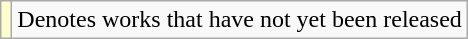<table class="wikitable">
<tr>
<td style="background:#FFFFCC;"></td>
<td>Denotes works that have not yet been released</td>
</tr>
</table>
